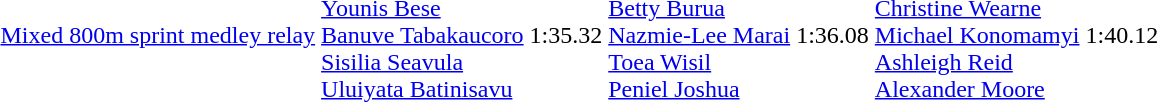<table>
<tr>
<td><a href='#'>Mixed 800m sprint medley relay</a></td>
<td align=left> <br><a href='#'>Younis Bese</a><br><a href='#'>Banuve Tabakaucoro</a><br><a href='#'>Sisilia Seavula</a><br><a href='#'>Uluiyata Batinisavu</a></td>
<td>1:35.32</td>
<td align=left> <br><a href='#'>Betty Burua</a><br><a href='#'>Nazmie-Lee Marai</a><br><a href='#'>Toea Wisil</a><br><a href='#'>Peniel Joshua</a></td>
<td>1:36.08</td>
<td align=left> <br><a href='#'>Christine Wearne</a><br><a href='#'>Michael Konomamyi</a><br><a href='#'>Ashleigh Reid</a><br><a href='#'>Alexander Moore</a></td>
<td>1:40.12</td>
</tr>
</table>
